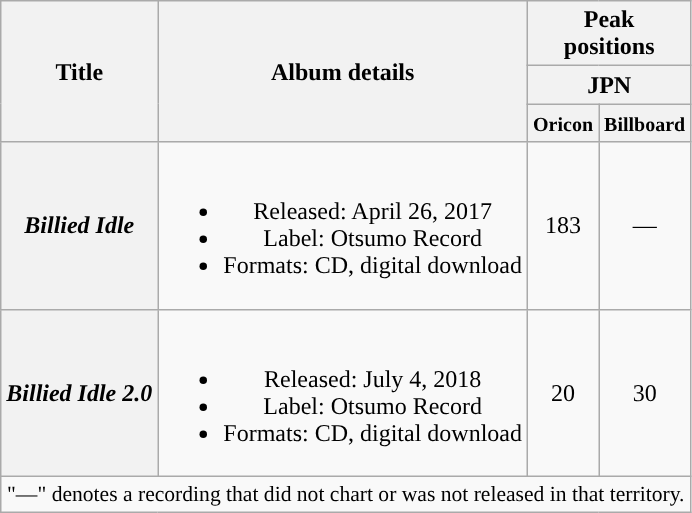<table class="wikitable plainrowheaders" style="text-align:center;">
<tr>
<th scope="col" rowspan="3">Title</th>
<th scope="col" rowspan="3">Album details</th>
<th scope="col" colspan="2">Peak <br> positions</th>
</tr>
<tr>
<th colspan="2">JPN</th>
</tr>
<tr>
<th scope="col" colspan="1"><small>Oricon</small><br></th>
<th scope="col" colspan="1"><small>Billboard</small><br></th>
</tr>
<tr>
<th scope="row"><em>Billied Idle</em></th>
<td><br><ul><li>Released: April 26, 2017</li><li>Label: Otsumo Record</li><li>Formats: CD, digital download</li></ul></td>
<td>183</td>
<td>—</td>
</tr>
<tr>
<th scope="row"><em>Billied Idle 2.0</em></th>
<td><br><ul><li>Released: July 4, 2018</li><li>Label: Otsumo Record</li><li>Formats: CD, digital download</li></ul></td>
<td>20</td>
<td>30</td>
</tr>
<tr>
<td align="center" colspan="4" style="font-size:90%">"—" denotes a recording that did not chart or was not released in that territory.</td>
</tr>
</table>
